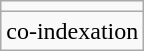<table class="wikitable">
<tr>
<td></td>
</tr>
<tr>
<td>co-indexation</td>
</tr>
</table>
